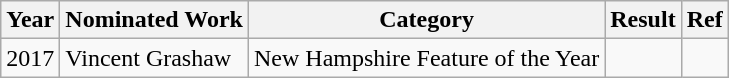<table class="wikitable">
<tr>
<th>Year</th>
<th>Nominated Work</th>
<th>Category</th>
<th>Result</th>
<th>Ref</th>
</tr>
<tr>
<td>2017</td>
<td>Vincent Grashaw</td>
<td>New Hampshire Feature of the Year</td>
<td></td>
<td></td>
</tr>
</table>
